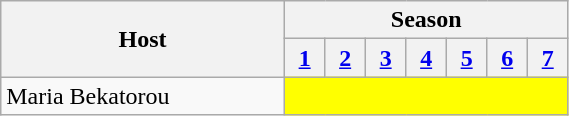<table class="wikitable" width="30%">
<tr>
<th width="50%" rowspan="2">Host</th>
<th colspan="7" text-align:center;>Season</th>
</tr>
<tr>
<th><a href='#'>1</a></th>
<th><a href='#'>2</a></th>
<th><a href='#'>3</a></th>
<th><a href='#'>4</a></th>
<th><a href='#'>5</a></th>
<th><a href='#'>6</a></th>
<th><a href='#'>7</a></th>
</tr>
<tr>
<td>Maria Bekatorou</td>
<td colspan="7" style="text-align:center; background:yellow;"></td>
</tr>
</table>
